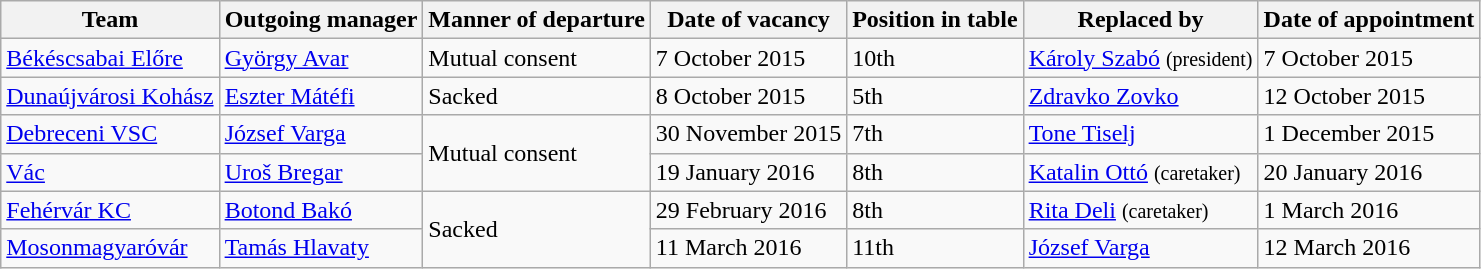<table class="wikitable sortable">
<tr>
<th>Team</th>
<th>Outgoing manager</th>
<th>Manner of departure</th>
<th>Date of vacancy</th>
<th>Position in table</th>
<th>Replaced by</th>
<th>Date of appointment</th>
</tr>
<tr>
<td align="left"><a href='#'>Békéscsabai Előre</a></td>
<td align="left"> <a href='#'>György Avar</a></td>
<td>Mutual consent</td>
<td>7 October 2015</td>
<td>10th</td>
<td align="left"> <a href='#'>Károly Szabó</a> <small>(president)</small></td>
<td>7 October 2015</td>
</tr>
<tr>
<td align="left"><a href='#'>Dunaújvárosi Kohász</a></td>
<td align="left"> <a href='#'>Eszter Mátéfi</a></td>
<td>Sacked</td>
<td>8 October 2015</td>
<td>5th</td>
<td align="left"> <a href='#'>Zdravko Zovko</a></td>
<td>12 October 2015</td>
</tr>
<tr>
<td align="left"><a href='#'>Debreceni VSC</a></td>
<td align="left"> <a href='#'>József Varga</a></td>
<td rowspan=2>Mutual consent</td>
<td>30 November 2015</td>
<td>7th</td>
<td align="left"> <a href='#'>Tone Tiselj</a></td>
<td>1 December 2015</td>
</tr>
<tr>
<td align="left"><a href='#'>Vác</a></td>
<td align="left"> <a href='#'>Uroš Bregar</a></td>
<td>19 January 2016</td>
<td>8th</td>
<td align="left"> <a href='#'>Katalin Ottó</a> <small>(caretaker)</small></td>
<td>20 January 2016</td>
</tr>
<tr>
<td align="left"><a href='#'>Fehérvár KC</a></td>
<td align="left"> <a href='#'>Botond Bakó</a></td>
<td rowspan=2>Sacked</td>
<td>29 February 2016</td>
<td>8th</td>
<td align="left"> <a href='#'>Rita Deli</a> <small>(caretaker)</small></td>
<td>1 March 2016</td>
</tr>
<tr>
<td align="left"><a href='#'>Mosonmagyaróvár</a></td>
<td align="left"> <a href='#'>Tamás Hlavaty</a></td>
<td>11 March 2016</td>
<td>11th</td>
<td align="left"> <a href='#'>József Varga</a></td>
<td>12 March 2016</td>
</tr>
</table>
